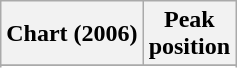<table class="wikitable sortable">
<tr>
<th>Chart (2006)</th>
<th>Peak<br>position</th>
</tr>
<tr>
</tr>
<tr>
</tr>
</table>
